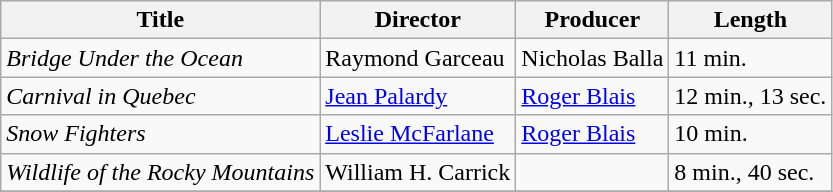<table class=wikitable>
<tr>
<th>Title</th>
<th>Director</th>
<th>Producer</th>
<th>Length</th>
</tr>
<tr>
<td><em>Bridge Under the Ocean</em></td>
<td>Raymond Garceau</td>
<td>Nicholas Balla</td>
<td>11 min.</td>
</tr>
<tr>
<td><em>Carnival in Quebec</em></td>
<td><a href='#'>Jean Palardy</a></td>
<td><a href='#'>Roger Blais</a></td>
<td>12 min., 13 sec.</td>
</tr>
<tr>
<td><em>Snow Fighters</em></td>
<td><a href='#'>Leslie McFarlane</a></td>
<td><a href='#'>Roger Blais</a></td>
<td>10 min.</td>
</tr>
<tr>
<td><em>Wildlife of the Rocky Mountains</em></td>
<td>William H. Carrick</td>
<td></td>
<td>8 min., 40 sec.</td>
</tr>
<tr>
</tr>
</table>
